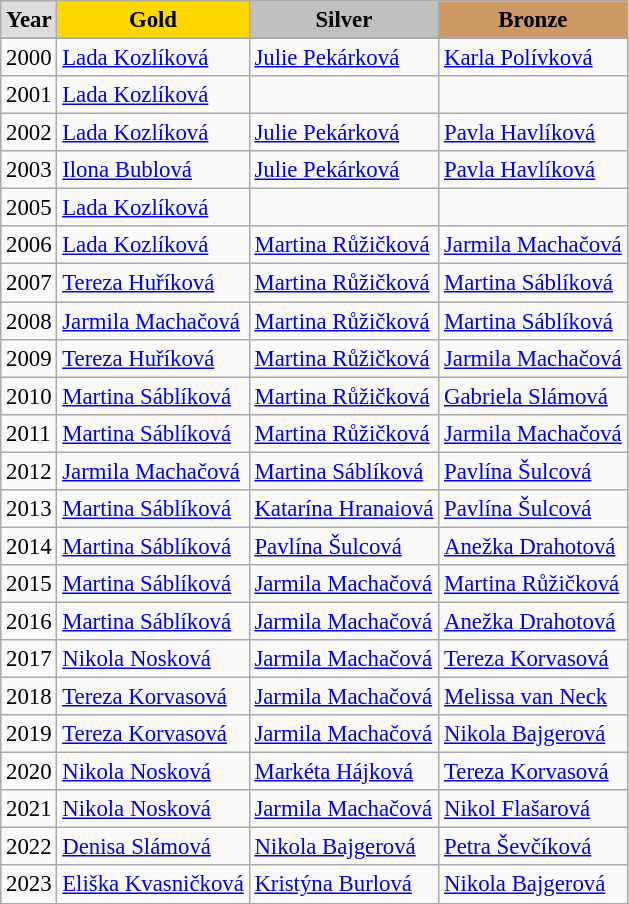<table class="wikitable sortable" style="font-size:95%">
<tr style="text-align:center; background:#e4e4e4; font-weight:bold;">
<td style="background:#ddd; ">Year</td>
<td style="background:gold; ">Gold</td>
<td style="background:silver; ">Silver</td>
<td style="background:#c96; ">Bronze</td>
</tr>
<tr bgcolor="#EFEFEF">
</tr>
<tr>
<td>2000</td>
<td><a href='#'>Lada Kozlíková</a></td>
<td><a href='#'>Julie Pekárková</a></td>
<td><a href='#'>Karla Polívková</a></td>
</tr>
<tr>
<td>2001</td>
<td><a href='#'>Lada Kozlíková</a></td>
<td></td>
<td></td>
</tr>
<tr>
<td>2002</td>
<td><a href='#'>Lada Kozlíková</a></td>
<td><a href='#'>Julie Pekárková</a></td>
<td><a href='#'>Pavla Havlíková</a></td>
</tr>
<tr>
<td>2003</td>
<td><a href='#'>Ilona Bublová</a></td>
<td><a href='#'>Julie Pekárková</a></td>
<td><a href='#'>Pavla Havlíková</a></td>
</tr>
<tr>
<td>2005</td>
<td><a href='#'>Lada Kozlíková</a></td>
<td></td>
<td></td>
</tr>
<tr>
<td>2006</td>
<td><a href='#'>Lada Kozlíková</a></td>
<td><a href='#'>Martina Růžičková</a></td>
<td><a href='#'>Jarmila Machačová</a></td>
</tr>
<tr>
<td>2007</td>
<td><a href='#'>Tereza Huříková</a></td>
<td><a href='#'>Martina Růžičková</a></td>
<td><a href='#'>Martina Sáblíková</a></td>
</tr>
<tr>
<td>2008</td>
<td><a href='#'>Jarmila Machačová</a></td>
<td><a href='#'>Martina Růžičková</a></td>
<td><a href='#'>Martina Sáblíková</a></td>
</tr>
<tr>
<td>2009</td>
<td><a href='#'>Tereza Huříková</a></td>
<td><a href='#'>Martina Růžičková</a></td>
<td><a href='#'>Jarmila Machačová</a></td>
</tr>
<tr>
<td>2010</td>
<td><a href='#'>Martina Sáblíková</a></td>
<td><a href='#'>Martina Růžičková</a></td>
<td><a href='#'>Gabriela Slámová</a></td>
</tr>
<tr>
<td>2011</td>
<td><a href='#'>Martina Sáblíková</a></td>
<td><a href='#'>Martina Růžičková</a></td>
<td><a href='#'>Jarmila Machačová</a></td>
</tr>
<tr>
<td>2012</td>
<td><a href='#'>Jarmila Machačová</a></td>
<td><a href='#'>Martina Sáblíková</a></td>
<td><a href='#'>Pavlína Šulcová</a></td>
</tr>
<tr>
<td>2013</td>
<td><a href='#'>Martina Sáblíková</a></td>
<td><a href='#'>Katarína Hranaiová</a></td>
<td><a href='#'>Pavlína Šulcová</a></td>
</tr>
<tr>
<td>2014</td>
<td><a href='#'>Martina Sáblíková</a></td>
<td><a href='#'>Pavlína Šulcová</a></td>
<td><a href='#'>Anežka Drahotová</a></td>
</tr>
<tr>
<td>2015</td>
<td><a href='#'>Martina Sáblíková</a></td>
<td><a href='#'>Jarmila Machačová</a></td>
<td><a href='#'>Martina Růžičková</a></td>
</tr>
<tr>
<td>2016</td>
<td><a href='#'>Martina Sáblíková</a></td>
<td><a href='#'>Jarmila Machačová</a></td>
<td><a href='#'>Anežka Drahotová</a></td>
</tr>
<tr>
<td>2017</td>
<td><a href='#'>Nikola Nosková</a></td>
<td><a href='#'>Jarmila Machačová</a></td>
<td><a href='#'>Tereza Korvasová</a></td>
</tr>
<tr>
<td>2018</td>
<td><a href='#'>Tereza Korvasová</a></td>
<td><a href='#'>Jarmila Machačová</a></td>
<td><a href='#'>Melissa van Neck</a></td>
</tr>
<tr>
<td>2019</td>
<td><a href='#'>Tereza Korvasová</a></td>
<td><a href='#'>Jarmila Machačová</a></td>
<td><a href='#'>Nikola Bajgerová</a></td>
</tr>
<tr>
<td>2020</td>
<td><a href='#'>Nikola Nosková</a></td>
<td><a href='#'>Markéta Hájková</a></td>
<td><a href='#'>Tereza Korvasová</a></td>
</tr>
<tr>
<td>2021</td>
<td><a href='#'>Nikola Nosková</a></td>
<td><a href='#'>Jarmila Machačová</a></td>
<td><a href='#'>Nikol Flašarová</a></td>
</tr>
<tr>
<td>2022</td>
<td><a href='#'>Denisa Slámová</a></td>
<td><a href='#'>Nikola Bajgerová</a></td>
<td><a href='#'>Petra Ševčíková</a></td>
</tr>
<tr>
<td>2023</td>
<td><a href='#'>Eliška Kvasničková</a></td>
<td><a href='#'>Kristýna Burlová</a></td>
<td><a href='#'>Nikola Bajgerová</a></td>
</tr>
</table>
